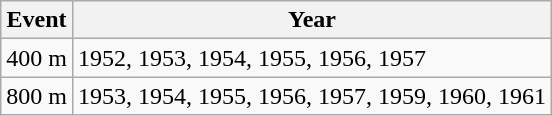<table class="wikitable">
<tr>
<th>Event</th>
<th>Year</th>
</tr>
<tr>
<td>400 m</td>
<td>1952, 1953, 1954, 1955, 1956, 1957</td>
</tr>
<tr>
<td>800 m</td>
<td>1953, 1954, 1955, 1956, 1957, 1959, 1960, 1961</td>
</tr>
</table>
